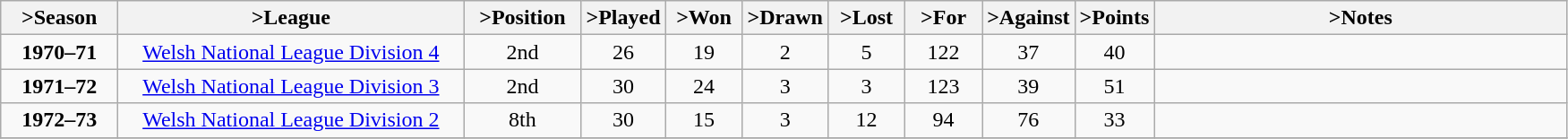<table class="wikitable" style="text-align: center">
<tr>
<th <col width="80px">>Season</th>
<th <col width="250px">>League</th>
<th <col width="80px">>Position</th>
<th <col width="50px">>Played</th>
<th <col width="50px">>Won</th>
<th <col width="50px">>Drawn</th>
<th <col width="50px">>Lost</th>
<th <col width="50px">>For</th>
<th <col width="50px">>Against</th>
<th <col width="50px">>Points</th>
<th <col width="300px">>Notes</th>
</tr>
<tr>
<td><strong>1970–71</strong></td>
<td><a href='#'>Welsh National League Division 4</a></td>
<td>2nd</td>
<td>26</td>
<td>19</td>
<td>2</td>
<td>5</td>
<td>122</td>
<td>37</td>
<td>40</td>
<td></td>
</tr>
<tr>
<td><strong>1971–72</strong></td>
<td><a href='#'>Welsh National League Division 3</a></td>
<td>2nd</td>
<td>30</td>
<td>24</td>
<td>3</td>
<td>3</td>
<td>123</td>
<td>39</td>
<td>51</td>
<td></td>
</tr>
<tr>
<td><strong>1972–73</strong></td>
<td><a href='#'>Welsh National League Division 2</a></td>
<td>8th</td>
<td>30</td>
<td>15</td>
<td>3</td>
<td>12</td>
<td>94</td>
<td>76</td>
<td>33</td>
<td></td>
</tr>
<tr>
</tr>
</table>
